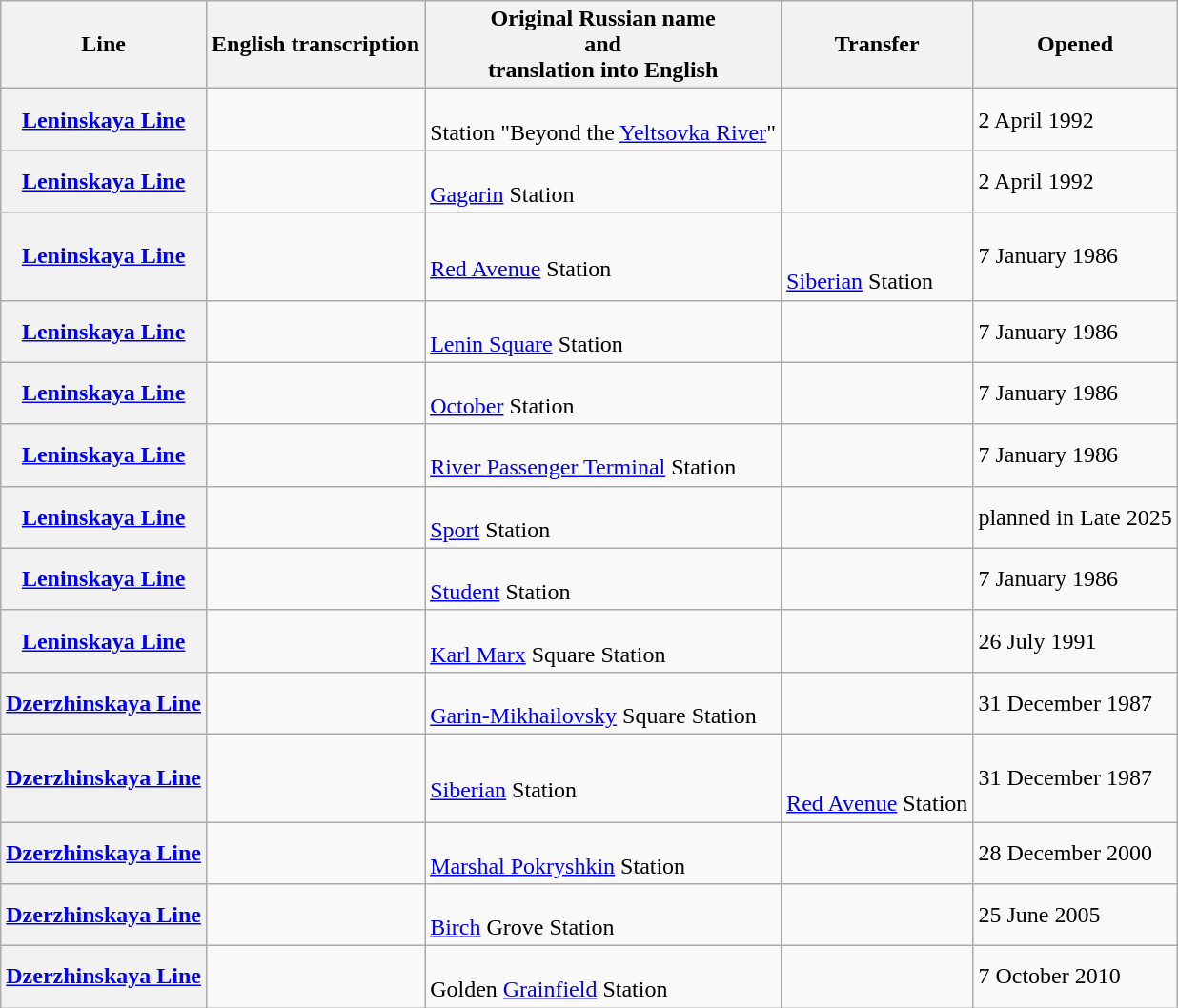<table class="wikitable sortable" style="white-space:nowrap">
<tr>
<th><abbr>Line</abbr></th>
<th>English transcription</th>
<th>Original Russian name<br>and<br>translation into English</th>
<th class="unsortable"><abbr>Transfer</abbr></th>
<th><abbr>Opened</abbr></th>
</tr>
<tr>
<th><a href='#'>Leninskaya Line</a></th>
<td></td>
<td><br>Station "Beyond the <a href='#'>Yeltsovka River</a>"</td>
<td></td>
<td>2 April 1992</td>
</tr>
<tr>
<th><a href='#'>Leninskaya Line</a></th>
<td></td>
<td><br><a href='#'>Gagarin</a> Station</td>
<td></td>
<td>2 April 1992</td>
</tr>
<tr>
<th><a href='#'>Leninskaya Line</a></th>
<td></td>
<td><br><a href='#'>Red Avenue</a> Station</td>
<td><br><br><a href='#'>Siberian</a> Station</td>
<td>7 January 1986</td>
</tr>
<tr>
<th><a href='#'>Leninskaya Line</a></th>
<td></td>
<td><br><a href='#'>Lenin Square</a> Station</td>
<td></td>
<td>7 January 1986</td>
</tr>
<tr>
<th><a href='#'>Leninskaya Line</a></th>
<td></td>
<td><br><a href='#'>October</a> Station</td>
<td></td>
<td>7 January 1986</td>
</tr>
<tr>
<th><a href='#'>Leninskaya Line</a></th>
<td></td>
<td><br><a href='#'>River Passenger Terminal</a> Station</td>
<td></td>
<td>7 January 1986</td>
</tr>
<tr>
<th><a href='#'>Leninskaya Line</a></th>
<td><em></em></td>
<td><br><a href='#'>Sport</a> Station</td>
<td></td>
<td>planned in Late 2025</td>
</tr>
<tr>
<th><a href='#'>Leninskaya Line</a></th>
<td></td>
<td><br><a href='#'>Student</a> Station</td>
<td></td>
<td>7 January 1986</td>
</tr>
<tr>
<th><a href='#'>Leninskaya Line</a></th>
<td></td>
<td><br><a href='#'>Karl Marx</a> Square Station</td>
<td></td>
<td>26 July 1991</td>
</tr>
<tr>
<th><a href='#'>Dzerzhinskaya Line</a></th>
<td></td>
<td><br><a href='#'>Garin-Mikhailovsky</a> Square Station</td>
<td></td>
<td>31 December 1987</td>
</tr>
<tr>
<th><a href='#'>Dzerzhinskaya Line</a></th>
<td></td>
<td><br><a href='#'>Siberian</a> Station</td>
<td><br><br><a href='#'>Red Avenue</a> Station</td>
<td>31 December 1987</td>
</tr>
<tr>
<th><a href='#'>Dzerzhinskaya Line</a></th>
<td></td>
<td><br><a href='#'>Marshal Pokryshkin</a> Station</td>
<td></td>
<td>28 December 2000</td>
</tr>
<tr>
<th><a href='#'>Dzerzhinskaya Line</a></th>
<td></td>
<td><br><a href='#'>Birch</a> Grove Station</td>
<td></td>
<td>25 June 2005</td>
</tr>
<tr>
<th><a href='#'>Dzerzhinskaya Line</a></th>
<td></td>
<td><br>Golden <a href='#'>Grainfield</a> Station</td>
<td></td>
<td>7 October 2010</td>
</tr>
</table>
